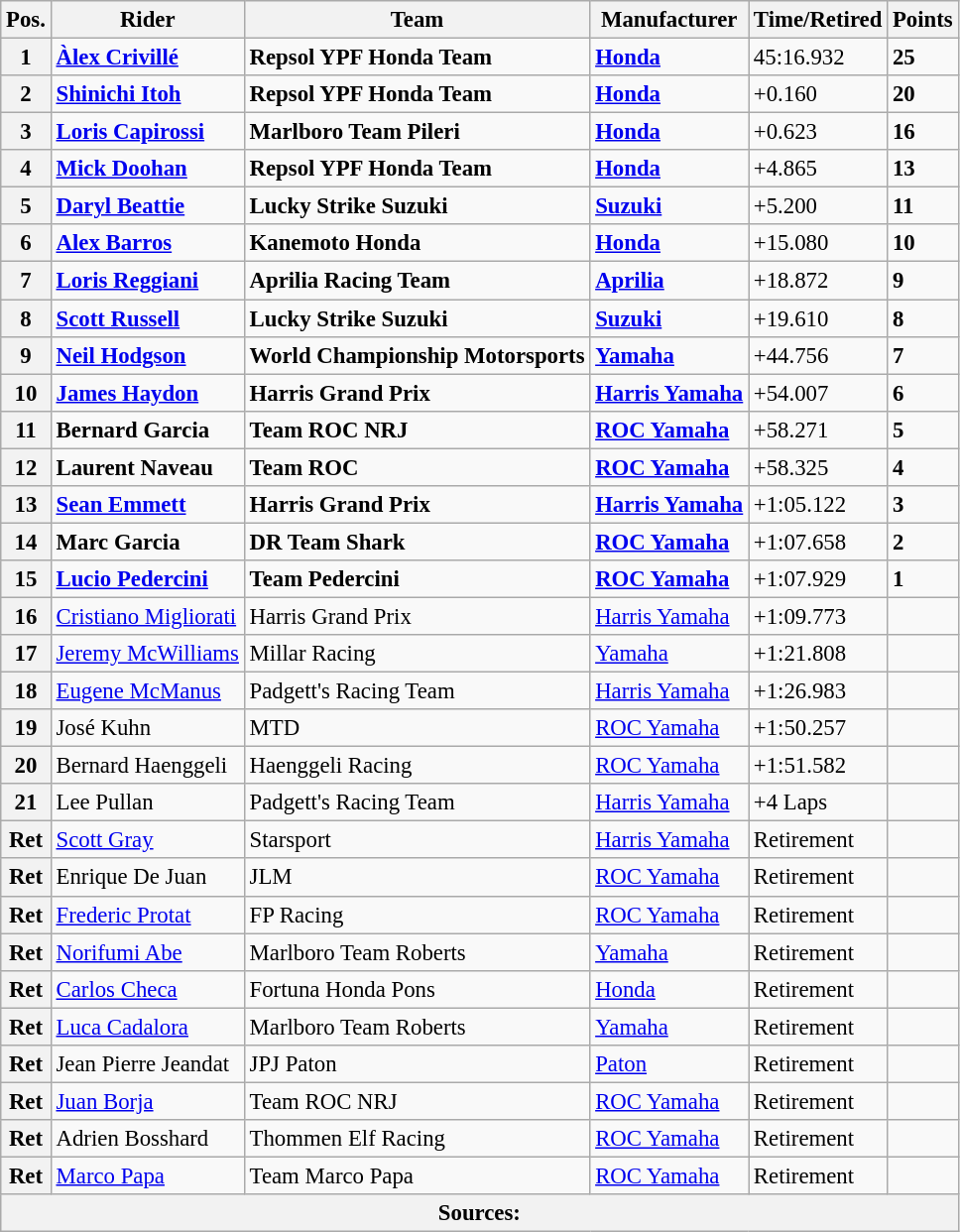<table class="wikitable" style="font-size: 95%;">
<tr>
<th>Pos.</th>
<th>Rider</th>
<th>Team</th>
<th>Manufacturer</th>
<th>Time/Retired</th>
<th>Points</th>
</tr>
<tr>
<th>1</th>
<td> <strong><a href='#'>Àlex Crivillé</a></strong></td>
<td><strong>Repsol YPF Honda Team</strong></td>
<td><strong><a href='#'>Honda</a></strong></td>
<td>45:16.932</td>
<td><strong>25</strong></td>
</tr>
<tr>
<th>2</th>
<td> <strong><a href='#'>Shinichi Itoh</a></strong></td>
<td><strong>Repsol YPF Honda Team</strong></td>
<td><strong><a href='#'>Honda</a></strong></td>
<td>+0.160</td>
<td><strong>20</strong></td>
</tr>
<tr>
<th>3</th>
<td> <strong><a href='#'>Loris Capirossi</a></strong></td>
<td><strong>Marlboro Team Pileri</strong></td>
<td><strong><a href='#'>Honda</a></strong></td>
<td>+0.623</td>
<td><strong>16</strong></td>
</tr>
<tr>
<th>4</th>
<td> <strong><a href='#'>Mick Doohan</a></strong></td>
<td><strong>Repsol YPF Honda Team</strong></td>
<td><strong><a href='#'>Honda</a></strong></td>
<td>+4.865</td>
<td><strong>13</strong></td>
</tr>
<tr>
<th>5</th>
<td> <strong><a href='#'>Daryl Beattie</a></strong></td>
<td><strong>Lucky Strike Suzuki</strong></td>
<td><strong><a href='#'>Suzuki</a></strong></td>
<td>+5.200</td>
<td><strong>11</strong></td>
</tr>
<tr>
<th>6</th>
<td> <strong><a href='#'>Alex Barros</a></strong></td>
<td><strong>Kanemoto Honda</strong></td>
<td><strong><a href='#'>Honda</a></strong></td>
<td>+15.080</td>
<td><strong>10</strong></td>
</tr>
<tr>
<th>7</th>
<td> <strong><a href='#'>Loris Reggiani</a></strong></td>
<td><strong>Aprilia Racing Team</strong></td>
<td><strong><a href='#'>Aprilia</a></strong></td>
<td>+18.872</td>
<td><strong>9</strong></td>
</tr>
<tr>
<th>8</th>
<td> <strong><a href='#'>Scott Russell</a></strong></td>
<td><strong>Lucky Strike Suzuki</strong></td>
<td><strong><a href='#'>Suzuki</a></strong></td>
<td>+19.610</td>
<td><strong>8</strong></td>
</tr>
<tr>
<th>9</th>
<td> <strong><a href='#'>Neil Hodgson</a></strong></td>
<td><strong>World Championship Motorsports</strong></td>
<td><strong><a href='#'>Yamaha</a></strong></td>
<td>+44.756</td>
<td><strong>7</strong></td>
</tr>
<tr>
<th>10</th>
<td> <strong><a href='#'>James Haydon</a></strong></td>
<td><strong>Harris Grand Prix</strong></td>
<td><strong><a href='#'>Harris Yamaha</a></strong></td>
<td>+54.007</td>
<td><strong>6</strong></td>
</tr>
<tr>
<th>11</th>
<td> <strong>Bernard Garcia</strong></td>
<td><strong>Team ROC NRJ</strong></td>
<td><strong><a href='#'>ROC Yamaha</a></strong></td>
<td>+58.271</td>
<td><strong>5</strong></td>
</tr>
<tr>
<th>12</th>
<td> <strong>Laurent Naveau</strong></td>
<td><strong>Team ROC</strong></td>
<td><strong><a href='#'>ROC Yamaha</a></strong></td>
<td>+58.325</td>
<td><strong>4</strong></td>
</tr>
<tr>
<th>13</th>
<td> <strong><a href='#'>Sean Emmett</a></strong></td>
<td><strong>Harris Grand Prix</strong></td>
<td><strong><a href='#'>Harris Yamaha</a></strong></td>
<td>+1:05.122</td>
<td><strong>3</strong></td>
</tr>
<tr>
<th>14</th>
<td> <strong>Marc Garcia</strong></td>
<td><strong>DR Team Shark</strong></td>
<td><strong><a href='#'>ROC Yamaha</a></strong></td>
<td>+1:07.658</td>
<td><strong>2</strong></td>
</tr>
<tr>
<th>15</th>
<td> <strong><a href='#'>Lucio Pedercini</a></strong></td>
<td><strong>Team Pedercini</strong></td>
<td><strong><a href='#'>ROC Yamaha</a></strong></td>
<td>+1:07.929</td>
<td><strong>1</strong></td>
</tr>
<tr>
<th>16</th>
<td> <a href='#'>Cristiano Migliorati</a></td>
<td>Harris Grand Prix</td>
<td><a href='#'>Harris Yamaha</a></td>
<td>+1:09.773</td>
<td></td>
</tr>
<tr>
<th>17</th>
<td> <a href='#'>Jeremy McWilliams</a></td>
<td>Millar Racing</td>
<td><a href='#'>Yamaha</a></td>
<td>+1:21.808</td>
<td></td>
</tr>
<tr>
<th>18</th>
<td> <a href='#'>Eugene McManus</a></td>
<td>Padgett's Racing Team</td>
<td><a href='#'>Harris Yamaha</a></td>
<td>+1:26.983</td>
<td></td>
</tr>
<tr>
<th>19</th>
<td> José Kuhn</td>
<td>MTD</td>
<td><a href='#'>ROC Yamaha</a></td>
<td>+1:50.257</td>
<td></td>
</tr>
<tr>
<th>20</th>
<td> Bernard Haenggeli</td>
<td>Haenggeli Racing</td>
<td><a href='#'>ROC Yamaha</a></td>
<td>+1:51.582</td>
<td></td>
</tr>
<tr>
<th>21</th>
<td> Lee Pullan</td>
<td>Padgett's Racing Team</td>
<td><a href='#'>Harris Yamaha</a></td>
<td>+4 Laps</td>
<td></td>
</tr>
<tr>
<th>Ret</th>
<td> <a href='#'>Scott Gray</a></td>
<td>Starsport</td>
<td><a href='#'>Harris Yamaha</a></td>
<td>Retirement</td>
<td></td>
</tr>
<tr>
<th>Ret</th>
<td> Enrique De Juan</td>
<td>JLM</td>
<td><a href='#'>ROC Yamaha</a></td>
<td>Retirement</td>
<td></td>
</tr>
<tr>
<th>Ret</th>
<td> <a href='#'>Frederic Protat</a></td>
<td>FP Racing</td>
<td><a href='#'>ROC Yamaha</a></td>
<td>Retirement</td>
<td></td>
</tr>
<tr>
<th>Ret</th>
<td> <a href='#'>Norifumi Abe</a></td>
<td>Marlboro Team Roberts</td>
<td><a href='#'>Yamaha</a></td>
<td>Retirement</td>
<td></td>
</tr>
<tr>
<th>Ret</th>
<td> <a href='#'>Carlos Checa</a></td>
<td>Fortuna Honda Pons</td>
<td><a href='#'>Honda</a></td>
<td>Retirement</td>
<td></td>
</tr>
<tr>
<th>Ret</th>
<td> <a href='#'>Luca Cadalora</a></td>
<td>Marlboro Team Roberts</td>
<td><a href='#'>Yamaha</a></td>
<td>Retirement</td>
<td></td>
</tr>
<tr>
<th>Ret</th>
<td> Jean Pierre Jeandat</td>
<td>JPJ Paton</td>
<td><a href='#'>Paton</a></td>
<td>Retirement</td>
<td></td>
</tr>
<tr>
<th>Ret</th>
<td> <a href='#'>Juan Borja</a></td>
<td>Team ROC NRJ</td>
<td><a href='#'>ROC Yamaha</a></td>
<td>Retirement</td>
<td></td>
</tr>
<tr>
<th>Ret</th>
<td> Adrien Bosshard</td>
<td>Thommen Elf Racing</td>
<td><a href='#'>ROC Yamaha</a></td>
<td>Retirement</td>
<td></td>
</tr>
<tr>
<th>Ret</th>
<td> <a href='#'>Marco Papa</a></td>
<td>Team Marco Papa</td>
<td><a href='#'>ROC Yamaha</a></td>
<td>Retirement</td>
<td></td>
</tr>
<tr>
<th colspan=8>Sources:</th>
</tr>
</table>
